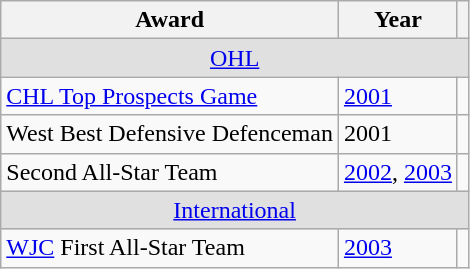<table class="wikitable">
<tr>
<th>Award</th>
<th>Year</th>
<th></th>
</tr>
<tr ALIGN="center" bgcolor="#e0e0e0">
<td colspan="3"><a href='#'>OHL</a></td>
</tr>
<tr>
<td><a href='#'>CHL Top Prospects Game</a></td>
<td><a href='#'>2001</a></td>
<td></td>
</tr>
<tr>
<td>West Best Defensive Defenceman</td>
<td>2001</td>
<td></td>
</tr>
<tr>
<td>Second All-Star Team</td>
<td><a href='#'>2002</a>, <a href='#'>2003</a></td>
<td></td>
</tr>
<tr ALIGN="center" bgcolor="#e0e0e0">
<td colspan="3"><a href='#'>International</a></td>
</tr>
<tr>
<td><a href='#'>WJC</a> First All-Star Team</td>
<td><a href='#'>2003</a></td>
<td></td>
</tr>
</table>
